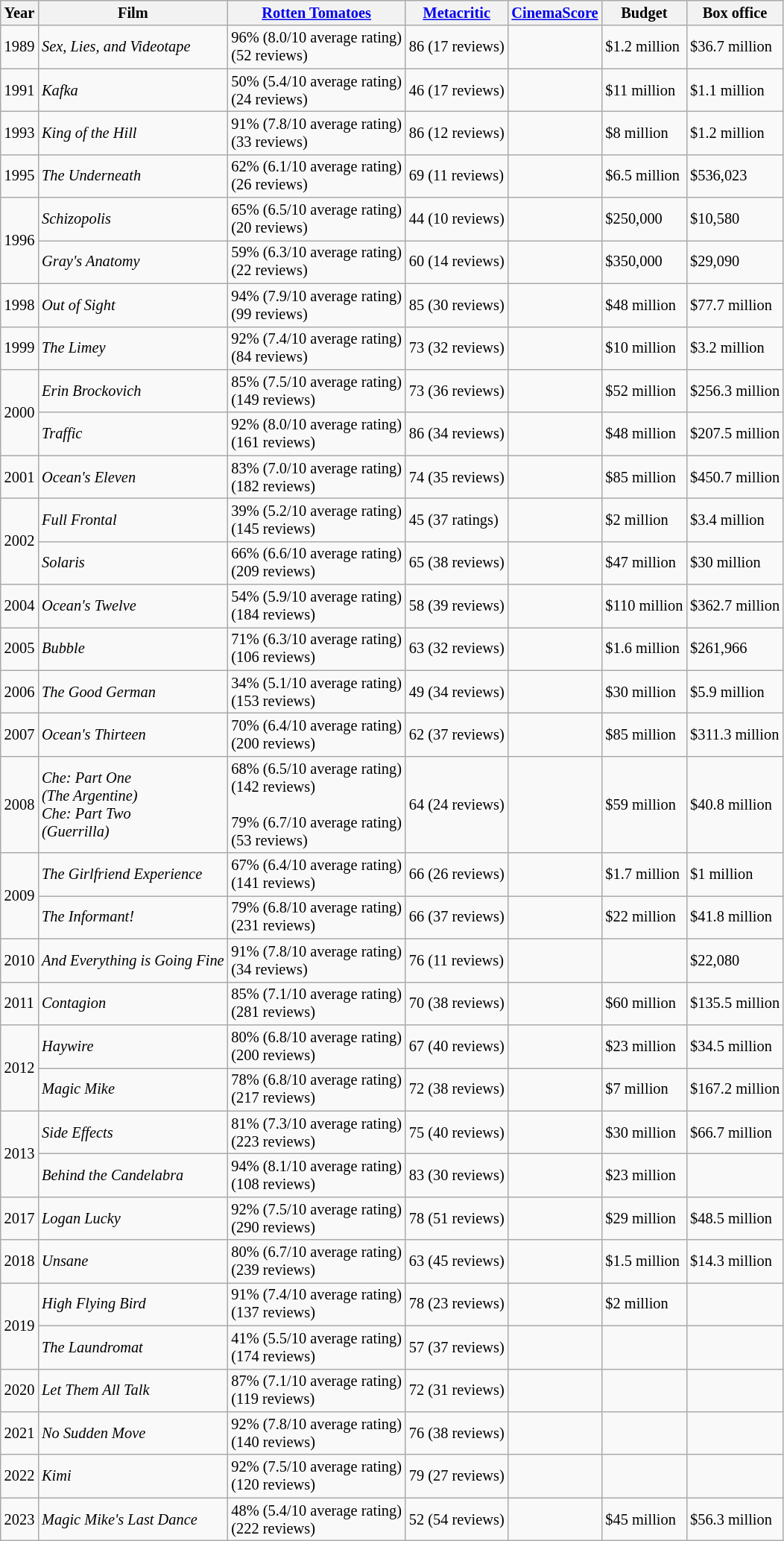<table class="wikitable sortable" style="font-size:85%">
<tr>
<th>Year</th>
<th>Film</th>
<th><a href='#'>Rotten Tomatoes</a></th>
<th><a href='#'>Metacritic</a></th>
<th><a href='#'>CinemaScore</a></th>
<th>Budget</th>
<th>Box office</th>
</tr>
<tr>
<td>1989</td>
<td><em>Sex, Lies, and Videotape</em></td>
<td>96% (8.0/10 average rating)<br>(52 reviews)</td>
<td>86 (17 reviews)</td>
<td></td>
<td>$1.2 million</td>
<td>$36.7 million</td>
</tr>
<tr>
<td>1991</td>
<td><em>Kafka</em></td>
<td>50% (5.4/10 average rating)<br>(24 reviews)</td>
<td>46 (17 reviews)</td>
<td></td>
<td>$11 million</td>
<td>$1.1 million</td>
</tr>
<tr>
<td>1993</td>
<td><em>King of the Hill</em></td>
<td>91% (7.8/10 average rating)<br>(33 reviews)</td>
<td>86 (12 reviews)</td>
<td></td>
<td>$8 million</td>
<td>$1.2 million</td>
</tr>
<tr>
<td>1995</td>
<td><em>The Underneath</em></td>
<td>62% (6.1/10 average rating)<br>(26 reviews)</td>
<td>69 (11 reviews)</td>
<td></td>
<td>$6.5 million</td>
<td>$536,023</td>
</tr>
<tr>
<td rowspan=2>1996</td>
<td><em>Schizopolis</em></td>
<td>65% (6.5/10 average rating)<br>(20 reviews)</td>
<td>44 (10 reviews)</td>
<td></td>
<td>$250,000</td>
<td>$10,580</td>
</tr>
<tr>
<td><em>Gray's Anatomy</em></td>
<td>59% (6.3/10 average rating)<br>(22 reviews)</td>
<td>60 (14 reviews)</td>
<td></td>
<td>$350,000</td>
<td>$29,090</td>
</tr>
<tr>
<td>1998</td>
<td><em>Out of Sight</em></td>
<td>94% (7.9/10 average rating)<br>(99 reviews)</td>
<td>85 (30 reviews)</td>
<td></td>
<td>$48 million</td>
<td>$77.7 million</td>
</tr>
<tr>
<td>1999</td>
<td><em>The Limey</em></td>
<td>92% (7.4/10 average rating)<br>(84 reviews)</td>
<td>73 (32 reviews)</td>
<td></td>
<td>$10 million</td>
<td>$3.2 million</td>
</tr>
<tr>
<td rowspan=2>2000</td>
<td><em>Erin Brockovich</em></td>
<td>85% (7.5/10 average rating)<br>(149 reviews)</td>
<td>73 (36 reviews)</td>
<td></td>
<td>$52 million</td>
<td>$256.3 million</td>
</tr>
<tr>
<td><em>Traffic</em></td>
<td>92% (8.0/10 average rating)<br>(161 reviews)</td>
<td>86 (34 reviews)</td>
<td></td>
<td>$48 million</td>
<td>$207.5 million</td>
</tr>
<tr>
<td>2001</td>
<td><em>Ocean's Eleven</em></td>
<td>83% (7.0/10 average rating)<br>(182 reviews)</td>
<td>74 (35 reviews)</td>
<td></td>
<td>$85 million</td>
<td>$450.7 million</td>
</tr>
<tr>
<td rowspan=2>2002</td>
<td><em>Full Frontal</em></td>
<td>39% (5.2/10 average rating)<br>(145 reviews)</td>
<td>45 (37 ratings)</td>
<td></td>
<td>$2 million</td>
<td>$3.4 million</td>
</tr>
<tr>
<td><em>Solaris</em></td>
<td>66% (6.6/10 average rating)<br>(209 reviews)</td>
<td>65 (38 reviews)</td>
<td></td>
<td>$47 million</td>
<td>$30 million</td>
</tr>
<tr>
<td>2004</td>
<td><em>Ocean's Twelve</em></td>
<td>54% (5.9/10 average rating)<br>(184 reviews)</td>
<td>58 (39 reviews)</td>
<td></td>
<td>$110 million</td>
<td>$362.7 million</td>
</tr>
<tr>
<td>2005</td>
<td><em>Bubble</em></td>
<td>71% (6.3/10 average rating)<br>(106 reviews)</td>
<td>63 (32 reviews)</td>
<td></td>
<td>$1.6 million</td>
<td>$261,966</td>
</tr>
<tr>
<td>2006</td>
<td><em>The Good German</em></td>
<td>34% (5.1/10 average rating)<br>(153 reviews)</td>
<td>49 (34 reviews)</td>
<td></td>
<td>$30 million</td>
<td>$5.9 million</td>
</tr>
<tr>
<td>2007</td>
<td><em>Ocean's Thirteen</em></td>
<td>70% (6.4/10 average rating)<br>(200 reviews)</td>
<td>62 (37 reviews)</td>
<td></td>
<td>$85 million</td>
<td>$311.3 million</td>
</tr>
<tr>
<td>2008</td>
<td><em>Che: Part One<br> (The Argentine)</em><br><em>Che: Part Two<br> (Guerrilla)</em></td>
<td>68% (6.5/10 average rating)<br>(142 reviews)<br><br>79% (6.7/10 average rating)<br>(53 reviews)</td>
<td>64 (24 reviews)</td>
<td></td>
<td>$59 million</td>
<td>$40.8 million</td>
</tr>
<tr>
<td rowspan=2>2009</td>
<td><em>The Girlfriend Experience</em></td>
<td>67% (6.4/10 average rating)<br>(141 reviews)</td>
<td>66 (26 reviews)</td>
<td></td>
<td>$1.7 million</td>
<td>$1 million</td>
</tr>
<tr>
<td><em>The Informant!</em></td>
<td>79% (6.8/10 average rating)<br> (231 reviews)</td>
<td>66 (37 reviews)</td>
<td></td>
<td>$22 million</td>
<td>$41.8 million</td>
</tr>
<tr>
<td>2010</td>
<td><em>And Everything is Going Fine</em></td>
<td>91% (7.8/10 average rating)<br>(34 reviews)</td>
<td>76 (11 reviews)</td>
<td></td>
<td></td>
<td>$22,080</td>
</tr>
<tr>
<td>2011</td>
<td><em>Contagion</em></td>
<td>85% (7.1/10 average rating)<br>(281 reviews)</td>
<td>70 (38 reviews)</td>
<td></td>
<td>$60 million</td>
<td>$135.5 million</td>
</tr>
<tr>
<td rowspan=2>2012</td>
<td><em>Haywire</em></td>
<td>80% (6.8/10 average rating)<br>(200 reviews)</td>
<td>67 (40 reviews)</td>
<td></td>
<td>$23 million</td>
<td>$34.5 million</td>
</tr>
<tr>
<td><em>Magic Mike</em></td>
<td>78% (6.8/10 average rating)<br>(217 reviews)</td>
<td>72 (38 reviews)</td>
<td></td>
<td>$7 million</td>
<td>$167.2 million</td>
</tr>
<tr>
<td rowspan=2>2013</td>
<td><em>Side Effects</em></td>
<td>81% (7.3/10 average rating)<br>(223 reviews)</td>
<td>75 (40 reviews)</td>
<td></td>
<td>$30 million</td>
<td>$66.7 million</td>
</tr>
<tr>
<td><em>Behind the Candelabra</em></td>
<td>94% (8.1/10 average rating)<br>(108 reviews)</td>
<td>83 (30 reviews)</td>
<td></td>
<td>$23 million</td>
<td></td>
</tr>
<tr>
<td>2017</td>
<td><em>Logan Lucky</em></td>
<td>92% (7.5/10 average rating)<br>(290 reviews)</td>
<td>78 (51 reviews)</td>
<td></td>
<td>$29 million</td>
<td>$48.5 million</td>
</tr>
<tr>
<td>2018</td>
<td><em>Unsane</em></td>
<td>80% (6.7/10 average rating)<br>(239 reviews)</td>
<td>63 (45 reviews)</td>
<td></td>
<td>$1.5 million</td>
<td>$14.3 million</td>
</tr>
<tr>
<td rowspan=2>2019</td>
<td><em>High Flying Bird</em></td>
<td>91% (7.4/10 average rating)<br>(137 reviews)</td>
<td>78 (23 reviews)</td>
<td></td>
<td>$2 million</td>
<td></td>
</tr>
<tr>
<td><em>The Laundromat</em></td>
<td>41% (5.5/10 average rating)<br>(174 reviews)</td>
<td>57 (37 reviews)</td>
<td></td>
<td></td>
<td></td>
</tr>
<tr>
<td>2020</td>
<td><em>Let Them All Talk</em></td>
<td>87% (7.1/10 average rating)<br>(119 reviews)</td>
<td>72 (31 reviews)</td>
<td></td>
<td></td>
<td></td>
</tr>
<tr>
<td>2021</td>
<td><em>No Sudden Move</em></td>
<td>92% (7.8/10 average rating)<br>(140 reviews)</td>
<td>76 (38 reviews)</td>
<td></td>
<td></td>
<td></td>
</tr>
<tr>
<td>2022</td>
<td><em>Kimi</em></td>
<td>92% (7.5/10 average rating)<br>(120 reviews)</td>
<td>79 (27 reviews)</td>
<td></td>
<td></td>
<td></td>
</tr>
<tr>
<td>2023</td>
<td><em>Magic Mike's Last Dance</em></td>
<td>48% (5.4/10 average rating)<br>(222 reviews)</td>
<td>52 (54 reviews)</td>
<td></td>
<td>$45 million</td>
<td>$56.3 million</td>
</tr>
</table>
